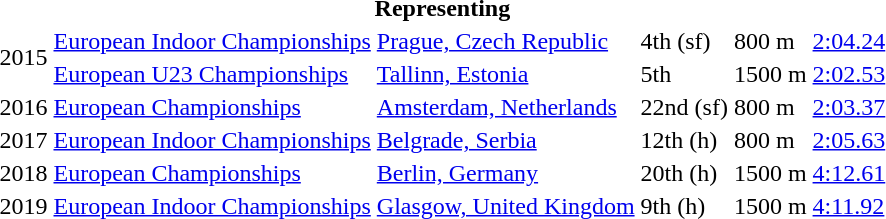<table>
<tr>
<th colspan="6">Representing </th>
</tr>
<tr>
<td rowspan=2>2015</td>
<td><a href='#'>European Indoor Championships</a></td>
<td><a href='#'>Prague, Czech Republic</a></td>
<td>4th (sf)</td>
<td>800 m</td>
<td><a href='#'>2:04.24</a></td>
</tr>
<tr>
<td><a href='#'>European U23 Championships</a></td>
<td><a href='#'>Tallinn, Estonia</a></td>
<td>5th</td>
<td>1500 m</td>
<td><a href='#'>2:02.53</a></td>
</tr>
<tr>
<td>2016</td>
<td><a href='#'>European Championships</a></td>
<td><a href='#'>Amsterdam, Netherlands</a></td>
<td>22nd (sf)</td>
<td>800 m</td>
<td><a href='#'>2:03.37</a></td>
</tr>
<tr>
<td>2017</td>
<td><a href='#'>European Indoor Championships</a></td>
<td><a href='#'>Belgrade, Serbia</a></td>
<td>12th (h)</td>
<td>800 m</td>
<td><a href='#'>2:05.63</a></td>
</tr>
<tr>
<td>2018</td>
<td><a href='#'>European Championships</a></td>
<td><a href='#'>Berlin, Germany</a></td>
<td>20th (h)</td>
<td>1500 m</td>
<td><a href='#'>4:12.61</a></td>
</tr>
<tr>
<td>2019</td>
<td><a href='#'>European Indoor Championships</a></td>
<td><a href='#'>Glasgow, United Kingdom</a></td>
<td>9th (h)</td>
<td>1500 m</td>
<td><a href='#'>4:11.92</a></td>
</tr>
</table>
